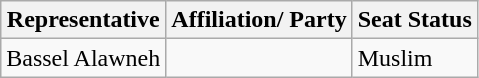<table class="wikitable">
<tr>
<th>Representative</th>
<th>Affiliation/ Party</th>
<th>Seat Status</th>
</tr>
<tr>
<td>Bassel Alawneh</td>
<td></td>
<td>Muslim</td>
</tr>
</table>
